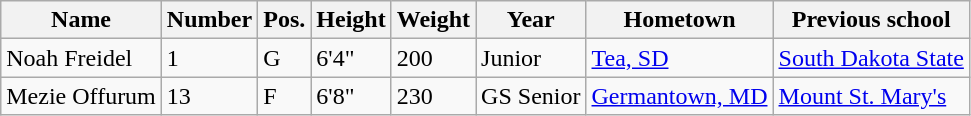<table class="wikitable sortable" border="1">
<tr>
<th>Name</th>
<th>Number</th>
<th>Pos.</th>
<th>Height</th>
<th>Weight</th>
<th>Year</th>
<th>Hometown</th>
<th>Previous school</th>
</tr>
<tr>
<td>Noah Freidel</td>
<td>1</td>
<td>G</td>
<td>6'4"</td>
<td>200</td>
<td>Junior</td>
<td><a href='#'>Tea, SD</a></td>
<td><a href='#'>South Dakota State</a></td>
</tr>
<tr>
<td>Mezie Offurum</td>
<td>13</td>
<td>F</td>
<td>6'8"</td>
<td>230</td>
<td>GS Senior</td>
<td><a href='#'>Germantown, MD</a></td>
<td><a href='#'>Mount St. Mary's</a></td>
</tr>
</table>
